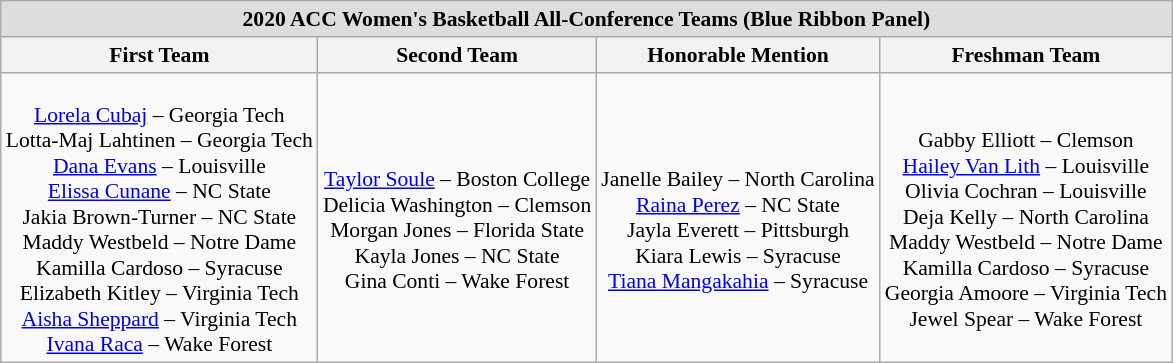<table class="wikitable" style="white-space:nowrap; font-size:90%; text-align:center;">
<tr>
<td colspan="4" style="text-align:center; background:#ddd;"><strong>2020 ACC Women's Basketball All-Conference Teams (Blue Ribbon Panel)</strong></td>
</tr>
<tr>
<th>First Team</th>
<th>Second Team</th>
<th>Honorable Mention</th>
<th>Freshman Team</th>
</tr>
<tr>
<td><br><a href='#'>Lorela Cubaj</a> – Georgia Tech<br>
Lotta-Maj Lahtinen – Georgia Tech<br>
<a href='#'>Dana Evans</a> – Louisville<br>
<a href='#'>Elissa Cunane</a> – NC State<br>
Jakia Brown-Turner – NC State<br>
Maddy Westbeld – Notre Dame<br>
Kamilla Cardoso – Syracuse<br>
Elizabeth Kitley – Virginia Tech<br>
<a href='#'>Aisha Sheppard</a> – Virginia Tech<br>
<a href='#'>Ivana Raca</a> – Wake Forest</td>
<td><br><a href='#'>Taylor Soule</a> – Boston College<br>
Delicia Washington – Clemson<br>
Morgan Jones – Florida State<br>
Kayla Jones – NC State<br>
Gina Conti – Wake Forest</td>
<td><br>Janelle Bailey – North Carolina<br>
<a href='#'>Raina Perez</a> – NC State<br>
Jayla Everett – Pittsburgh<br>
Kiara Lewis – Syracuse<br>
<a href='#'>Tiana Mangakahia</a> – Syracuse</td>
<td><br>Gabby Elliott – Clemson<br>
<a href='#'>Hailey Van Lith</a> – Louisville<br>
Olivia Cochran – Louisville<br>
Deja Kelly – North Carolina<br>
Maddy Westbeld – Notre Dame<br>
Kamilla Cardoso – Syracuse<br>
Georgia Amoore – Virginia Tech<br>
Jewel Spear – Wake Forest</td>
</tr>
</table>
